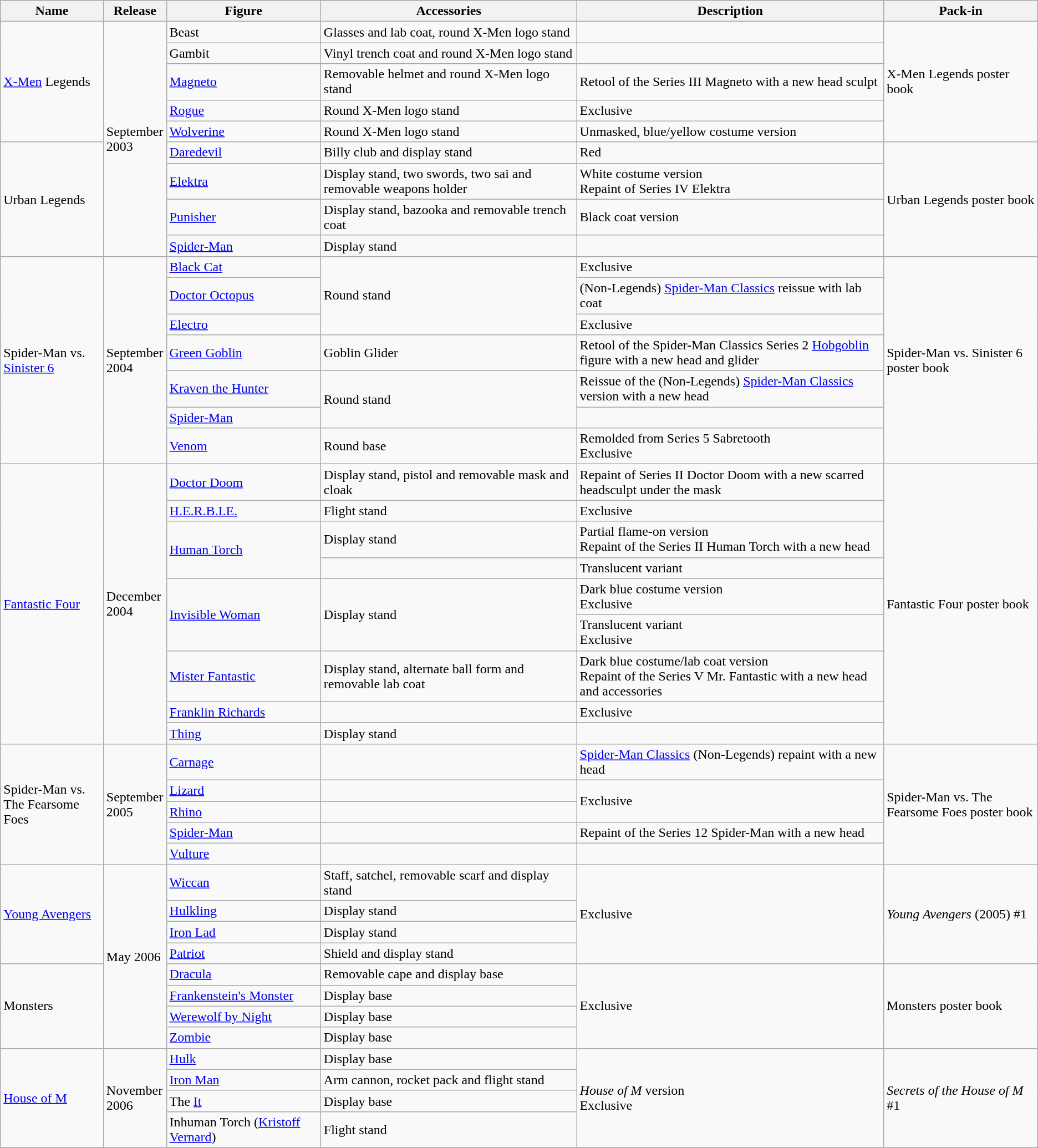<table class="wikitable">
<tr>
<th width=10%>Name</th>
<th width=5%>Release</th>
<th width=15%>Figure</th>
<th width=25%>Accessories</th>
<th width=30%>Description</th>
<th width=15%>Pack-in</th>
</tr>
<tr>
<td rowspan=5><a href='#'>X-Men</a> Legends</td>
<td rowspan=9>September 2003</td>
<td>Beast</td>
<td>Glasses and lab coat, round X-Men logo stand</td>
<td></td>
<td rowspan=5>X-Men Legends poster book</td>
</tr>
<tr>
<td>Gambit</td>
<td>Vinyl trench coat and round X-Men logo stand</td>
<td></td>
</tr>
<tr>
<td><a href='#'>Magneto</a></td>
<td>Removable helmet and round X-Men logo stand</td>
<td>Retool of the Series III Magneto with a new head sculpt</td>
</tr>
<tr>
<td><a href='#'>Rogue</a></td>
<td>Round X-Men logo stand</td>
<td>Exclusive</td>
</tr>
<tr>
<td><a href='#'>Wolverine</a></td>
<td>Round X-Men logo stand</td>
<td>Unmasked, blue/yellow costume version</td>
</tr>
<tr>
<td rowspan=4>Urban Legends</td>
<td><a href='#'>Daredevil</a></td>
<td>Billy club and display stand</td>
<td>Red</td>
<td rowspan=4>Urban Legends poster book</td>
</tr>
<tr>
<td><a href='#'>Elektra</a></td>
<td>Display stand, two swords, two sai and removable weapons holder</td>
<td>White costume version<br>Repaint of Series IV Elektra</td>
</tr>
<tr>
<td><a href='#'>Punisher</a></td>
<td>Display stand, bazooka and removable trench coat</td>
<td>Black coat version</td>
</tr>
<tr>
<td><a href='#'>Spider-Man</a></td>
<td>Display stand</td>
<td></td>
</tr>
<tr>
<td rowspan=7>Spider-Man vs. <a href='#'>Sinister 6</a></td>
<td rowspan=7>September 2004</td>
<td><a href='#'>Black Cat</a></td>
<td rowspan="3">Round stand</td>
<td>Exclusive</td>
<td rowspan=7>Spider-Man vs. Sinister 6 poster book</td>
</tr>
<tr>
<td><a href='#'>Doctor Octopus</a></td>
<td>(Non-Legends) <a href='#'>Spider-Man Classics</a> reissue with lab coat</td>
</tr>
<tr>
<td><a href='#'>Electro</a></td>
<td>Exclusive</td>
</tr>
<tr>
<td><a href='#'>Green Goblin</a></td>
<td>Goblin Glider</td>
<td>Retool of the Spider-Man Classics Series 2 <a href='#'>Hobgoblin</a> figure with a new head and glider</td>
</tr>
<tr>
<td><a href='#'>Kraven the Hunter</a></td>
<td rowspan="2">Round stand</td>
<td>Reissue of the (Non-Legends) <a href='#'>Spider-Man Classics</a> version with a new head</td>
</tr>
<tr>
<td><a href='#'>Spider-Man</a></td>
<td></td>
</tr>
<tr>
<td><a href='#'>Venom</a></td>
<td>Round base</td>
<td>Remolded from Series 5 Sabretooth<br>Exclusive</td>
</tr>
<tr>
<td rowspan=9><a href='#'>Fantastic Four</a></td>
<td rowspan=9>December 2004</td>
<td><a href='#'>Doctor Doom</a></td>
<td>Display stand, pistol and removable mask and cloak</td>
<td>Repaint of Series II Doctor Doom with a new scarred headsculpt under the mask</td>
<td rowspan=9>Fantastic Four poster book</td>
</tr>
<tr>
<td><a href='#'>H.E.R.B.I.E.</a></td>
<td>Flight stand</td>
<td>Exclusive</td>
</tr>
<tr>
<td rowspan=2><a href='#'>Human Torch</a></td>
<td>Display stand</td>
<td>Partial flame-on version<br>Repaint of the Series II Human Torch with a new head</td>
</tr>
<tr>
<td></td>
<td>Translucent variant</td>
</tr>
<tr>
<td rowspan=2><a href='#'>Invisible Woman</a></td>
<td rowspan=2>Display stand</td>
<td>Dark blue costume version<br>Exclusive</td>
</tr>
<tr>
<td>Translucent variant<br>Exclusive</td>
</tr>
<tr>
<td><a href='#'>Mister Fantastic</a></td>
<td>Display stand, alternate ball form and removable lab coat</td>
<td>Dark blue costume/lab coat version<br>Repaint of the Series V Mr. Fantastic with a new head and accessories</td>
</tr>
<tr>
<td><a href='#'>Franklin Richards</a></td>
<td></td>
<td>Exclusive</td>
</tr>
<tr>
<td><a href='#'>Thing</a></td>
<td>Display stand</td>
<td></td>
</tr>
<tr>
<td rowspan=5>Spider-Man vs. The Fearsome Foes</td>
<td rowspan=5>September 2005</td>
<td><a href='#'>Carnage</a></td>
<td></td>
<td><a href='#'>Spider-Man Classics</a> (Non-Legends) repaint with a new head</td>
<td rowspan=5>Spider-Man vs. The Fearsome Foes poster book</td>
</tr>
<tr>
<td><a href='#'>Lizard</a></td>
<td></td>
<td rowspan=2>Exclusive</td>
</tr>
<tr>
<td><a href='#'>Rhino</a></td>
<td></td>
</tr>
<tr>
<td><a href='#'>Spider-Man</a></td>
<td></td>
<td>Repaint of the Series 12 Spider-Man with a new head</td>
</tr>
<tr>
<td><a href='#'>Vulture</a></td>
<td></td>
</tr>
<tr>
<td rowspan=4><a href='#'>Young Avengers</a></td>
<td rowspan=8>May 2006</td>
<td><a href='#'>Wiccan</a></td>
<td>Staff, satchel, removable scarf and display stand</td>
<td rowspan=4>Exclusive</td>
<td rowspan=4><em>Young Avengers</em> (2005) #1</td>
</tr>
<tr>
<td><a href='#'>Hulkling</a></td>
<td>Display stand</td>
</tr>
<tr>
<td><a href='#'>Iron Lad</a></td>
<td>Display stand</td>
</tr>
<tr>
<td><a href='#'>Patriot</a></td>
<td>Shield and display stand</td>
</tr>
<tr>
<td rowspan=4>Monsters</td>
<td><a href='#'>Dracula</a></td>
<td>Removable cape and display base</td>
<td rowspan=4>Exclusive</td>
<td rowspan=4>Monsters poster book</td>
</tr>
<tr>
<td><a href='#'>Frankenstein's Monster</a></td>
<td>Display base</td>
</tr>
<tr>
<td><a href='#'>Werewolf by Night</a></td>
<td>Display base</td>
</tr>
<tr>
<td><a href='#'>Zombie</a></td>
<td>Display base</td>
</tr>
<tr>
<td rowspan=4><a href='#'>House of M</a></td>
<td rowspan=4>November 2006</td>
<td><a href='#'>Hulk</a></td>
<td>Display base</td>
<td rowspan=4><em>House of M</em> version<br>Exclusive</td>
<td rowspan=4><em>Secrets of the House of M</em> #1</td>
</tr>
<tr>
<td><a href='#'>Iron Man</a></td>
<td>Arm cannon, rocket pack and flight stand</td>
</tr>
<tr>
<td>The <a href='#'>It</a></td>
<td>Display base</td>
</tr>
<tr>
<td>Inhuman Torch (<a href='#'>Kristoff Vernard</a>)</td>
<td>Flight stand</td>
</tr>
</table>
